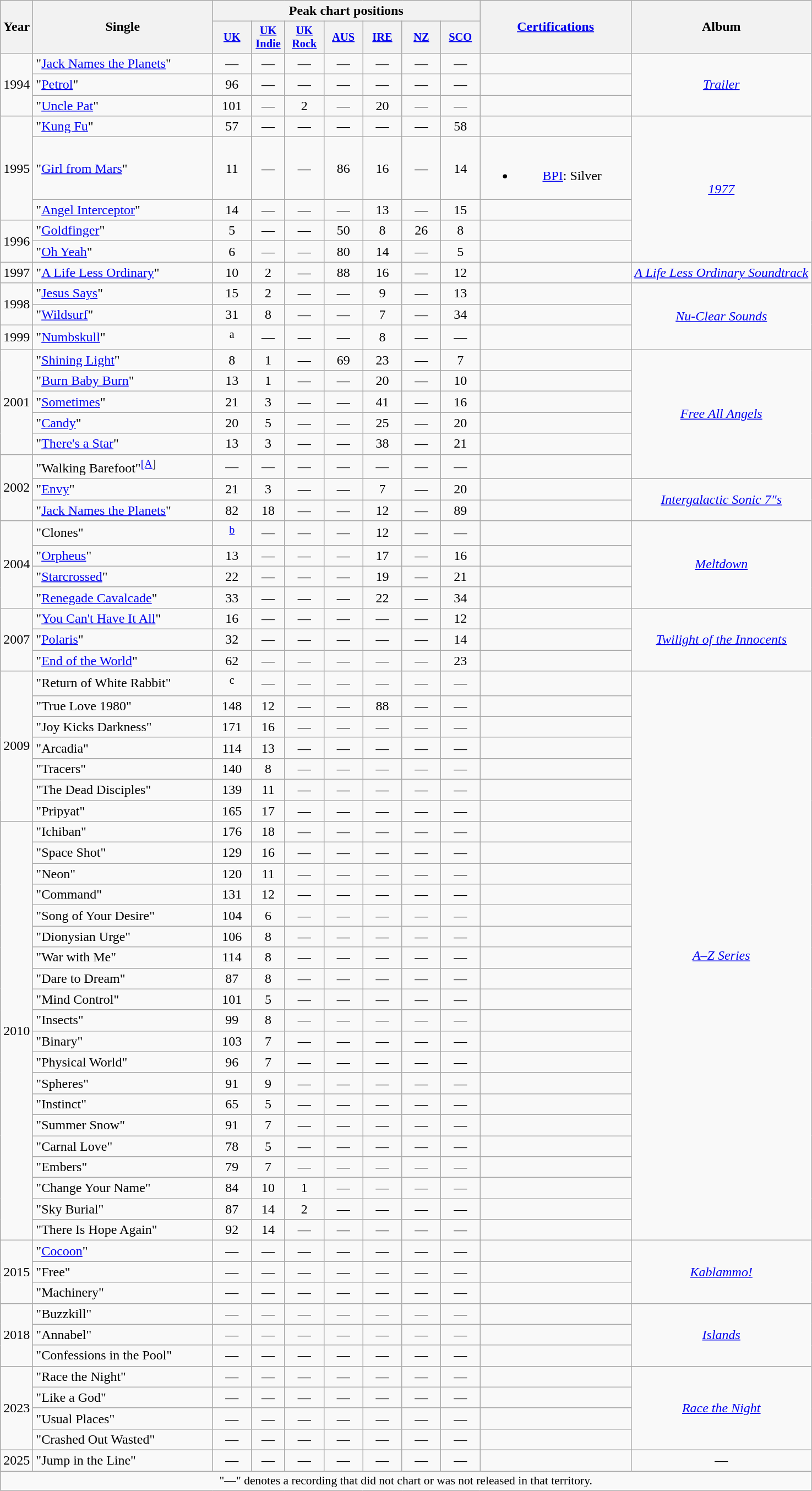<table class="wikitable" style="text-align:center;">
<tr>
<th rowspan="2">Year</th>
<th width="210" rowspan="2">Single</th>
<th colspan="7">Peak chart positions</th>
<th scope="col" rowspan="2" style="width:11em;"><a href='#'>Certifications</a></th>
<th rowspan="2">Album</th>
</tr>
<tr>
<th style="width:3em;font-size:85%"><a href='#'>UK</a><br></th>
<th scope="col" style="width:2.5em;font-size:85%;"><a href='#'>UK<br>Indie</a><br></th>
<th scope="col" style="width:3em;font-size:85%;"><a href='#'>UK<br>Rock</a><br></th>
<th style="width:3em;font-size:85%"><a href='#'>AUS</a><br></th>
<th style="width:3em;font-size:85%"><a href='#'>IRE</a><br></th>
<th style="width:3em;font-size:85%"><a href='#'>NZ</a><br></th>
<th scope="col" style="width:3em;font-size:85%;"><a href='#'>SCO</a><br></th>
</tr>
<tr>
<td rowspan="3">1994</td>
<td align="left">"<a href='#'>Jack Names the Planets</a>"</td>
<td align="center">—</td>
<td align="center">—</td>
<td align="center">—</td>
<td align="center">—</td>
<td align="center">—</td>
<td align="center">—</td>
<td align="center">—</td>
<td></td>
<td rowspan="3"><em><a href='#'>Trailer</a></em></td>
</tr>
<tr>
<td align="left">"<a href='#'>Petrol</a>"</td>
<td align="center">96</td>
<td align="center">—</td>
<td align="center">—</td>
<td align="center">—</td>
<td align="center">—</td>
<td align="center">—</td>
<td align="center">—</td>
<td></td>
</tr>
<tr>
<td align="left">"<a href='#'>Uncle Pat</a>"</td>
<td align="center">101</td>
<td align="center">—</td>
<td align="center">2</td>
<td align="center">—</td>
<td align="center">20</td>
<td align="center">—</td>
<td align="center">—</td>
<td></td>
</tr>
<tr>
<td rowspan="3">1995</td>
<td align="left">"<a href='#'>Kung Fu</a>"</td>
<td align="center">57</td>
<td align="center">—</td>
<td align="center">—</td>
<td align="center">—</td>
<td align="center">—</td>
<td align="center">—</td>
<td align="center">58</td>
<td></td>
<td rowspan="5"><em><a href='#'>1977</a></em></td>
</tr>
<tr>
<td align="left">"<a href='#'>Girl from Mars</a>"</td>
<td align="center">11</td>
<td align="center">—</td>
<td align="center">—</td>
<td align="center">86</td>
<td align="center">16</td>
<td align="center">—</td>
<td align="center">14</td>
<td><br><ul><li><a href='#'>BPI</a>: Silver</li></ul></td>
</tr>
<tr>
<td align="left">"<a href='#'>Angel Interceptor</a>"</td>
<td align="center">14</td>
<td align="center">—</td>
<td align="center">—</td>
<td align="center">—</td>
<td align="center">13</td>
<td align="center">—</td>
<td align="center">15</td>
<td></td>
</tr>
<tr>
<td rowspan="2">1996</td>
<td align="left">"<a href='#'>Goldfinger</a>"</td>
<td align="center">5</td>
<td align="center">—</td>
<td align="center">—</td>
<td align="center">50</td>
<td align="center">8</td>
<td align="center">26</td>
<td align="center">8</td>
<td></td>
</tr>
<tr>
<td align="left">"<a href='#'>Oh Yeah</a>"</td>
<td align="center">6</td>
<td align="center">—</td>
<td align="center">—</td>
<td align="center">80</td>
<td align="center">14</td>
<td align="center">—</td>
<td align="center">5</td>
<td></td>
</tr>
<tr>
<td>1997</td>
<td align="left">"<a href='#'>A Life Less Ordinary</a>"</td>
<td align="center">10</td>
<td align="center">2</td>
<td align="center">—</td>
<td align="center">88</td>
<td align="center">16</td>
<td align="center">—</td>
<td align="center">12</td>
<td></td>
<td><em><a href='#'>A Life Less Ordinary Soundtrack</a></em></td>
</tr>
<tr>
<td rowspan="2">1998</td>
<td align="left">"<a href='#'>Jesus Says</a>"</td>
<td align="center">15</td>
<td align="center">2</td>
<td align="center">—</td>
<td align="center">—</td>
<td align="center">9</td>
<td align="center">—</td>
<td align="center">13</td>
<td></td>
<td rowspan="3"><em><a href='#'>Nu-Clear Sounds</a></em></td>
</tr>
<tr>
<td align="left">"<a href='#'>Wildsurf</a>"</td>
<td align="center">31</td>
<td align="center">8</td>
<td align="center">—</td>
<td align="center">—</td>
<td align="center">7</td>
<td align="center">—</td>
<td align="center">34</td>
<td></td>
</tr>
<tr>
<td>1999</td>
<td align="left">"<a href='#'>Numbskull</a>"</td>
<td align="center"><sup>a</sup></td>
<td align="center">—</td>
<td align="center">—</td>
<td align="center">—</td>
<td align="center">8</td>
<td align="center">—</td>
<td align="center">—</td>
<td></td>
</tr>
<tr>
<td rowspan="5">2001</td>
<td align="left">"<a href='#'>Shining Light</a>"</td>
<td align="center">8</td>
<td align="center">1</td>
<td align="center">—</td>
<td align="center">69</td>
<td align="center">23</td>
<td align="center">—</td>
<td align="center">7</td>
<td></td>
<td rowspan="6"><em><a href='#'>Free All Angels</a></em></td>
</tr>
<tr>
<td align="left">"<a href='#'>Burn Baby Burn</a>"</td>
<td align="center">13</td>
<td align="center">1</td>
<td align="center">—</td>
<td align="center">—</td>
<td align="center">20</td>
<td align="center">—</td>
<td align="center">10</td>
<td></td>
</tr>
<tr>
<td align="left">"<a href='#'>Sometimes</a>"</td>
<td align="center">21</td>
<td align="center">3</td>
<td align="center">—</td>
<td align="center">—</td>
<td align="center">41</td>
<td align="center">—</td>
<td align="center">16</td>
<td></td>
</tr>
<tr>
<td align="left">"<a href='#'>Candy</a>"</td>
<td align="center">20</td>
<td align="center">5</td>
<td align="center">—</td>
<td align="center">—</td>
<td align="center">25</td>
<td align="center">—</td>
<td align="center">20</td>
<td></td>
</tr>
<tr>
<td align="left">"<a href='#'>There's a Star</a>"</td>
<td align="center">13</td>
<td align="center">3</td>
<td align="center">—</td>
<td align="center">—</td>
<td align="center">38</td>
<td align="center">—</td>
<td align="center">21</td>
<td></td>
</tr>
<tr>
<td rowspan="3">2002</td>
<td align="left">"Walking Barefoot"<sup><span></span><a href='#'>[A</a>]</sup></td>
<td align="center">—</td>
<td align="center">—</td>
<td align="center">—</td>
<td align="center">—</td>
<td align="center">—</td>
<td align="center">—</td>
<td align="center">—</td>
<td></td>
</tr>
<tr>
<td align="left">"<a href='#'>Envy</a>"</td>
<td align="center">21</td>
<td align="center">3</td>
<td align="center">—</td>
<td align="center">—</td>
<td align="center">7</td>
<td align="center">—</td>
<td align="center">20</td>
<td></td>
<td rowspan="2"><em><a href='#'>Intergalactic Sonic 7″s</a></em></td>
</tr>
<tr>
<td align="left">"<a href='#'>Jack Names the Planets</a>"</td>
<td align="center">82</td>
<td align="center">18</td>
<td align="center">—</td>
<td align="center">—</td>
<td align="center">12</td>
<td align="center">—</td>
<td align="center">89</td>
<td></td>
</tr>
<tr>
<td rowspan="4">2004</td>
<td align="left">"Clones"</td>
<td align="center"><sup><a href='#'>b</a></sup><br></td>
<td align="center">—</td>
<td align="center">—</td>
<td align="center">—</td>
<td align="center">12</td>
<td align="center">—</td>
<td align="center">—</td>
<td></td>
<td rowspan="4"><em><a href='#'>Meltdown</a></em></td>
</tr>
<tr>
<td align="left">"<a href='#'>Orpheus</a>"</td>
<td align="center">13</td>
<td align="center">—</td>
<td align="center">—</td>
<td align="center">—</td>
<td align="center">17</td>
<td align="center">—</td>
<td align="center">16</td>
<td></td>
</tr>
<tr>
<td align="left">"<a href='#'>Starcrossed</a>"</td>
<td align="center">22</td>
<td align="center">—</td>
<td align="center">—</td>
<td align="center">—</td>
<td align="center">19</td>
<td align="center">—</td>
<td align="center">21</td>
<td></td>
</tr>
<tr>
<td align="left">"<a href='#'>Renegade Cavalcade</a>"</td>
<td align="center">33</td>
<td align="center">—</td>
<td align="center">—</td>
<td align="center">—</td>
<td align="center">22</td>
<td align="center">—</td>
<td align="center">34</td>
<td></td>
</tr>
<tr>
<td rowspan="3">2007</td>
<td align="left">"<a href='#'>You Can't Have It All</a>"</td>
<td align="center">16</td>
<td align="center">—</td>
<td align="center">—</td>
<td align="center">—</td>
<td align="center">—</td>
<td align="center">—</td>
<td align="center">12</td>
<td></td>
<td rowspan="3"><em><a href='#'>Twilight of the Innocents</a></em></td>
</tr>
<tr>
<td align="left">"<a href='#'>Polaris</a>"</td>
<td align="center">32</td>
<td align="center">—</td>
<td align="center">—</td>
<td align="center">—</td>
<td align="center">—</td>
<td align="center">—</td>
<td align="center">14</td>
<td></td>
</tr>
<tr>
<td align="left">"<a href='#'>End of the World</a>"</td>
<td align="center">62</td>
<td align="center">—</td>
<td align="center">—</td>
<td align="center">—</td>
<td align="center">—</td>
<td align="center">—</td>
<td align="center">23</td>
<td></td>
</tr>
<tr>
<td rowspan="7">2009</td>
<td align="left">"Return of White Rabbit"</td>
<td align="center"><sup>c</sup></td>
<td align="center">—</td>
<td align="center">—</td>
<td align="center">—</td>
<td align="center">—</td>
<td align="center">—</td>
<td align="center">—</td>
<td></td>
<td rowspan="27"><em><a href='#'>A–Z Series</a></em></td>
</tr>
<tr>
<td align="left">"True Love 1980"</td>
<td align="center">148</td>
<td align="center">12</td>
<td align="center">—</td>
<td align="center">—</td>
<td align="center">88</td>
<td align="center">—</td>
<td align="center">—</td>
<td></td>
</tr>
<tr>
<td align="left">"Joy Kicks Darkness"</td>
<td align="center">171</td>
<td align="center">16</td>
<td align="center">—</td>
<td align="center">—</td>
<td align="center">—</td>
<td align="center">—</td>
<td align="center">—</td>
<td></td>
</tr>
<tr>
<td align="left">"Arcadia"</td>
<td align="center">114</td>
<td align="center">13</td>
<td align="center">—</td>
<td align="center">—</td>
<td align="center">—</td>
<td align="center">—</td>
<td align="center">—</td>
<td></td>
</tr>
<tr>
<td align="left">"Tracers"</td>
<td align="center">140</td>
<td align="center">8</td>
<td align="center">—</td>
<td align="center">—</td>
<td align="center">—</td>
<td align="center">—</td>
<td align="center">—</td>
<td></td>
</tr>
<tr>
<td align="left">"The Dead Disciples"</td>
<td align="center">139</td>
<td align="center">11</td>
<td align="center">—</td>
<td align="center">—</td>
<td align="center">—</td>
<td align="center">—</td>
<td align="center">—</td>
<td></td>
</tr>
<tr>
<td align="left">"Pripyat"</td>
<td align="center">165</td>
<td align="center">17</td>
<td align="center">—</td>
<td align="center">—</td>
<td align="center">—</td>
<td align="center">—</td>
<td align="center">—</td>
<td></td>
</tr>
<tr>
<td rowspan="20">2010</td>
<td align="left">"Ichiban"</td>
<td align="center">176</td>
<td align="center">18</td>
<td align="center">—</td>
<td align="center">—</td>
<td align="center">—</td>
<td align="center">—</td>
<td align="center">—</td>
<td></td>
</tr>
<tr>
<td align="left">"Space Shot"</td>
<td align="center">129</td>
<td align="center">16</td>
<td align="center">—</td>
<td align="center">—</td>
<td align="center">—</td>
<td align="center">—</td>
<td align="center">—</td>
<td></td>
</tr>
<tr>
<td align="left">"Neon"</td>
<td align="center">120</td>
<td align="center">11</td>
<td align="center">—</td>
<td align="center">—</td>
<td align="center">—</td>
<td align="center">—</td>
<td align="center">—</td>
<td></td>
</tr>
<tr>
<td align="left">"Command"</td>
<td align="center">131</td>
<td align="center">12</td>
<td align="center">—</td>
<td align="center">—</td>
<td align="center">—</td>
<td align="center">—</td>
<td align="center">—</td>
<td></td>
</tr>
<tr>
<td align="left">"Song of Your Desire"</td>
<td align="center">104</td>
<td align="center">6</td>
<td align="center">—</td>
<td align="center">—</td>
<td align="center">—</td>
<td align="center">—</td>
<td align="center">—</td>
<td></td>
</tr>
<tr>
<td align="left">"Dionysian Urge"</td>
<td align="center">106</td>
<td align="center">8</td>
<td align="center">—</td>
<td align="center">—</td>
<td align="center">—</td>
<td align="center">—</td>
<td align="center">—</td>
<td></td>
</tr>
<tr>
<td align="left">"War with Me"</td>
<td align="center">114</td>
<td align="center">8</td>
<td align="center">—</td>
<td align="center">—</td>
<td align="center">—</td>
<td align="center">—</td>
<td align="center">—</td>
<td></td>
</tr>
<tr>
<td align="left">"Dare to Dream"</td>
<td align="center">87</td>
<td align="center">8</td>
<td align="center">—</td>
<td align="center">—</td>
<td align="center">—</td>
<td align="center">—</td>
<td align="center">—</td>
<td></td>
</tr>
<tr>
<td align="left">"Mind Control"</td>
<td align="center">101</td>
<td align="center">5</td>
<td align="center">—</td>
<td align="center">—</td>
<td align="center">—</td>
<td align="center">—</td>
<td align="center">—</td>
<td></td>
</tr>
<tr>
<td align="left">"Insects"</td>
<td align="center">99</td>
<td align="center">8</td>
<td align="center">—</td>
<td align="center">—</td>
<td align="center">—</td>
<td align="center">—</td>
<td align="center">—</td>
<td></td>
</tr>
<tr>
<td align="left">"Binary"</td>
<td align="center">103</td>
<td align="center">7</td>
<td align="center">—</td>
<td align="center">—</td>
<td align="center">—</td>
<td align="center">—</td>
<td align="center">—</td>
<td></td>
</tr>
<tr>
<td align="left">"Physical World"</td>
<td align="center">96</td>
<td align="center">7</td>
<td align="center">—</td>
<td align="center">—</td>
<td align="center">—</td>
<td align="center">—</td>
<td align="center">—</td>
<td></td>
</tr>
<tr>
<td align="left">"Spheres"</td>
<td align="center">91</td>
<td align="center">9</td>
<td align="center">—</td>
<td align="center">—</td>
<td align="center">—</td>
<td align="center">—</td>
<td align="center">—</td>
<td></td>
</tr>
<tr>
<td align="left">"Instinct"</td>
<td align="center">65</td>
<td align="center">5</td>
<td align="center">—</td>
<td align="center">—</td>
<td align="center">—</td>
<td align="center">—</td>
<td align="center">—</td>
<td></td>
</tr>
<tr>
<td align="left">"Summer Snow"</td>
<td align="center">91</td>
<td align="center">7</td>
<td align="center">—</td>
<td align="center">—</td>
<td align="center">—</td>
<td align="center">—</td>
<td align="center">—</td>
<td></td>
</tr>
<tr>
<td align="left">"Carnal Love"</td>
<td align="center">78</td>
<td align="center">5</td>
<td align="center">—</td>
<td align="center">—</td>
<td align="center">—</td>
<td align="center">—</td>
<td align="center">—</td>
<td></td>
</tr>
<tr>
<td align="left">"Embers"</td>
<td align="center">79</td>
<td align="center">7</td>
<td align="center">—</td>
<td align="center">—</td>
<td align="center">—</td>
<td align="center">—</td>
<td align="center">—</td>
<td></td>
</tr>
<tr>
<td align="left">"Change Your Name"</td>
<td align="center">84</td>
<td align="center">10</td>
<td align="center">1</td>
<td align="center">—</td>
<td align="center">—</td>
<td align="center">—</td>
<td align="center">—</td>
<td></td>
</tr>
<tr>
<td align="left">"Sky Burial"</td>
<td align="center">87</td>
<td align="center">14</td>
<td align="center">2</td>
<td align="center">—</td>
<td align="center">—</td>
<td align="center">—</td>
<td align="center">—</td>
<td></td>
</tr>
<tr>
<td align="left">"There Is Hope Again"</td>
<td align="center">92</td>
<td align="center">14</td>
<td align="center">—</td>
<td align="center">—</td>
<td align="center">—</td>
<td align="center">—</td>
<td align="center">—</td>
<td></td>
</tr>
<tr>
<td rowspan="3">2015</td>
<td align="left">"<a href='#'>Cocoon</a>"</td>
<td align="center">—</td>
<td align="center">—</td>
<td align="center">—</td>
<td align="center">—</td>
<td align="center">—</td>
<td align="center">—</td>
<td align="center">—</td>
<td></td>
<td rowspan="3"><em><a href='#'>Kablammo!</a></em></td>
</tr>
<tr>
<td align="left">"Free"</td>
<td align="center">—</td>
<td align="center">—</td>
<td align="center">—</td>
<td align="center">—</td>
<td align="center">—</td>
<td align="center">—</td>
<td align="center">—</td>
<td></td>
</tr>
<tr>
<td align="left">"Machinery"</td>
<td align="center">—</td>
<td align="center">—</td>
<td align="center">—</td>
<td align="center">—</td>
<td align="center">—</td>
<td align="center">—</td>
<td align="center">—</td>
<td></td>
</tr>
<tr>
<td rowspan="3">2018</td>
<td align="left">"Buzzkill"</td>
<td align="center">—</td>
<td align="center">—</td>
<td align="center">—</td>
<td align="center">—</td>
<td align="center">—</td>
<td align="center">—</td>
<td align="center">—</td>
<td></td>
<td rowspan="3"><em><a href='#'>Islands</a></em></td>
</tr>
<tr>
<td align="left">"Annabel"</td>
<td align="center">—</td>
<td align="center">—</td>
<td align="center">—</td>
<td align="center">—</td>
<td align="center">—</td>
<td align="center">—</td>
<td align="center">—</td>
<td></td>
</tr>
<tr>
<td align="left">"Confessions in the Pool"</td>
<td align="center">—</td>
<td align="center">—</td>
<td align="center">—</td>
<td align="center">—</td>
<td align="center">—</td>
<td align="center">—</td>
<td align="center">—</td>
<td></td>
</tr>
<tr>
<td rowspan="4">2023</td>
<td align="left">"Race the Night"</td>
<td align="center">—</td>
<td align="center">—</td>
<td align="center">—</td>
<td align="center">—</td>
<td align="center">—</td>
<td align="center">—</td>
<td align="center">—</td>
<td></td>
<td rowspan="4"><em><a href='#'>Race the Night</a></em></td>
</tr>
<tr>
<td align="left">"Like a God"</td>
<td align="center">—</td>
<td align="center">—</td>
<td align="center">—</td>
<td align="center">—</td>
<td align="center">—</td>
<td align="center">—</td>
<td align="center">—</td>
<td></td>
</tr>
<tr>
<td align="left">"Usual Places"</td>
<td align="center">—</td>
<td align="center">—</td>
<td align="center">—</td>
<td align="center">—</td>
<td align="center">—</td>
<td align="center">—</td>
<td align="center">—</td>
<td></td>
</tr>
<tr>
<td align="left">"Crashed Out Wasted"</td>
<td align="center">—</td>
<td align="center">—</td>
<td align="center">—</td>
<td align="center">—</td>
<td align="center">—</td>
<td align="center">—</td>
<td align="center">—</td>
<td></td>
</tr>
<tr>
<td>2025</td>
<td align="left">"Jump in the Line"</td>
<td align="center">—</td>
<td align="center">—</td>
<td align="center">—</td>
<td align="center">—</td>
<td align="center">—</td>
<td align="center">—</td>
<td align="center">—</td>
<td></td>
<td align="center">—</td>
</tr>
<tr>
<td colspan="12" style="font-size:90%">"—" denotes a recording that did not chart or was not released in that territory.</td>
</tr>
</table>
